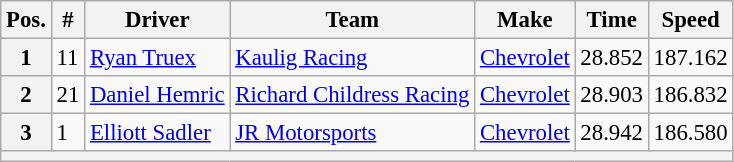<table class="wikitable" style="font-size:95%">
<tr>
<th>Pos.</th>
<th>#</th>
<th>Driver</th>
<th>Team</th>
<th>Make</th>
<th>Time</th>
<th>Speed</th>
</tr>
<tr>
<th>1</th>
<td>11</td>
<td><a href='#'>Ryan Truex</a></td>
<td><a href='#'>Kaulig Racing</a></td>
<td><a href='#'>Chevrolet</a></td>
<td>28.852</td>
<td>187.162</td>
</tr>
<tr>
<th>2</th>
<td>21</td>
<td><a href='#'>Daniel Hemric</a></td>
<td><a href='#'>Richard Childress Racing</a></td>
<td><a href='#'>Chevrolet</a></td>
<td>28.903</td>
<td>186.832</td>
</tr>
<tr>
<th>3</th>
<td>1</td>
<td><a href='#'>Elliott Sadler</a></td>
<td><a href='#'>JR Motorsports</a></td>
<td><a href='#'>Chevrolet</a></td>
<td>28.942</td>
<td>186.580</td>
</tr>
<tr>
<th colspan="7"></th>
</tr>
</table>
